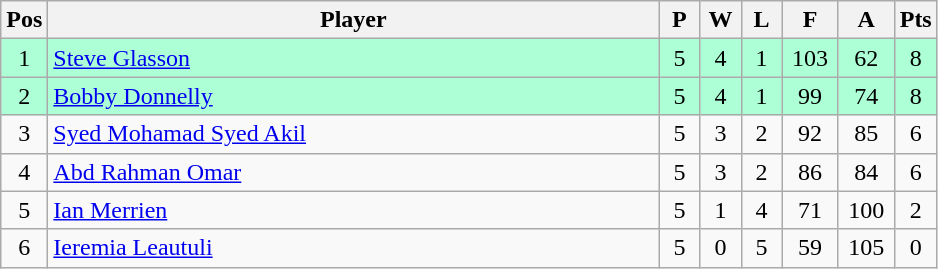<table class="wikitable" style="font-size: 100%">
<tr>
<th width=20>Pos</th>
<th width=400>Player</th>
<th width=20>P</th>
<th width=20>W</th>
<th width=20>L</th>
<th width=30>F</th>
<th width=30>A</th>
<th width=20>Pts</th>
</tr>
<tr align=center style="background: #ADFFD6;">
<td>1</td>
<td align="left"> <a href='#'>Steve Glasson</a></td>
<td>5</td>
<td>4</td>
<td>1</td>
<td>103</td>
<td>62</td>
<td>8</td>
</tr>
<tr align=center style="background: #ADFFD6;">
<td>2</td>
<td align="left"> <a href='#'>Bobby Donnelly</a></td>
<td>5</td>
<td>4</td>
<td>1</td>
<td>99</td>
<td>74</td>
<td>8</td>
</tr>
<tr align=center>
<td>3</td>
<td align="left"> <a href='#'>Syed Mohamad Syed Akil</a></td>
<td>5</td>
<td>3</td>
<td>2</td>
<td>92</td>
<td>85</td>
<td>6</td>
</tr>
<tr align=center>
<td>4</td>
<td align="left"> <a href='#'>Abd Rahman Omar</a></td>
<td>5</td>
<td>3</td>
<td>2</td>
<td>86</td>
<td>84</td>
<td>6</td>
</tr>
<tr align=center>
<td>5</td>
<td align="left"> <a href='#'>Ian Merrien</a></td>
<td>5</td>
<td>1</td>
<td>4</td>
<td>71</td>
<td>100</td>
<td>2</td>
</tr>
<tr align=center>
<td>6</td>
<td align="left"> <a href='#'>Ieremia Leautuli</a></td>
<td>5</td>
<td>0</td>
<td>5</td>
<td>59</td>
<td>105</td>
<td>0</td>
</tr>
</table>
